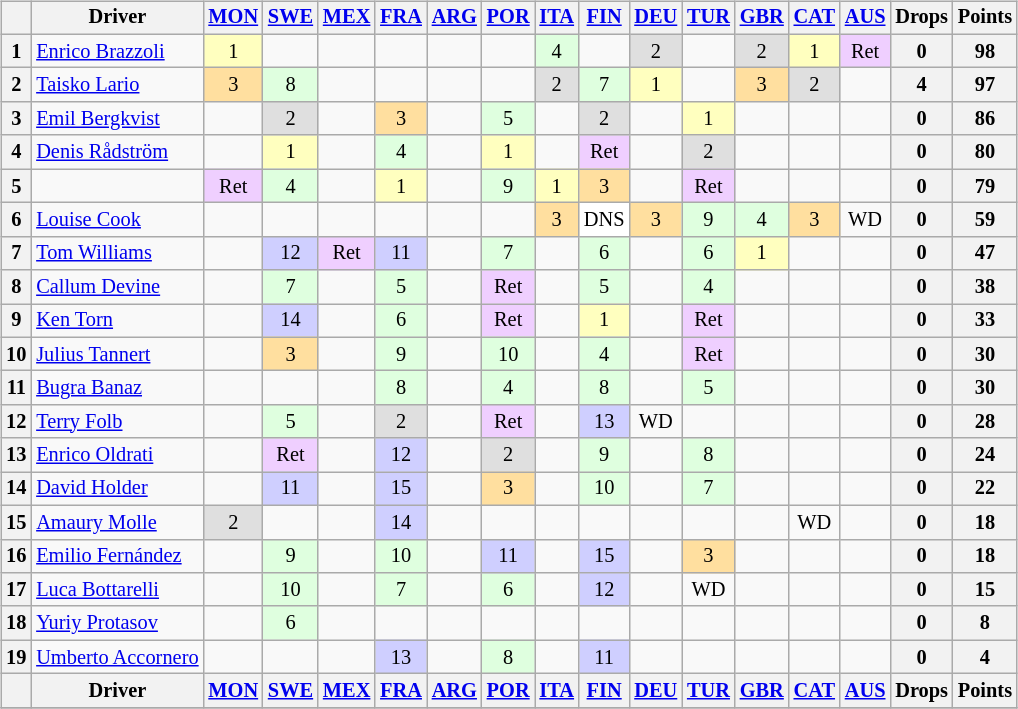<table>
<tr>
<td><br><table class="wikitable" style="font-size: 85%; text-align: center;">
<tr valign="top">
<th valign="middle"></th>
<th valign="middle">Driver</th>
<th><a href='#'>MON</a><br></th>
<th><a href='#'>SWE</a><br></th>
<th><a href='#'>MEX</a><br></th>
<th><a href='#'>FRA</a><br></th>
<th><a href='#'>ARG</a><br></th>
<th><a href='#'>POR</a><br></th>
<th><a href='#'>ITA</a><br></th>
<th><a href='#'>FIN</a><br></th>
<th><a href='#'>DEU</a><br></th>
<th><a href='#'>TUR</a><br></th>
<th><a href='#'>GBR</a><br></th>
<th><a href='#'>CAT</a><br></th>
<th><a href='#'>AUS</a><br></th>
<th valign="middle">Drops</th>
<th valign="middle">Points</th>
</tr>
<tr>
<th>1</th>
<td align="left"> <a href='#'>Enrico Brazzoli</a></td>
<td style="background:#ffffbf;">1</td>
<td></td>
<td></td>
<td></td>
<td></td>
<td></td>
<td style="background:#dfffdf;">4</td>
<td></td>
<td style="background:#dfdfdf;">2</td>
<td></td>
<td style="background:#dfdfdf;">2</td>
<td style="background:#ffffbf;">1</td>
<td style="background:#efcfff;">Ret</td>
<th>0</th>
<th>98</th>
</tr>
<tr>
<th>2</th>
<td align="left"> <a href='#'>Taisko Lario</a></td>
<td style="background:#ffdf9f;">3</td>
<td style="background:#dfffdf;">8</td>
<td></td>
<td></td>
<td></td>
<td></td>
<td style="background:#dfdfdf;">2</td>
<td style="background:#dfffdf;">7</td>
<td style="background:#ffffbf;">1</td>
<td></td>
<td style="background:#ffdf9f;">3</td>
<td style="background:#dfdfdf;">2</td>
<td></td>
<th>4</th>
<th>97</th>
</tr>
<tr>
<th>3</th>
<td align="left"> <a href='#'>Emil Bergkvist</a></td>
<td></td>
<td style="background:#dfdfdf;">2</td>
<td></td>
<td style="background:#ffdf9f;">3</td>
<td></td>
<td style="background:#dfffdf;">5</td>
<td></td>
<td style="background:#dfdfdf;">2</td>
<td></td>
<td style="background:#ffffbf;">1</td>
<td></td>
<td></td>
<td></td>
<th>0</th>
<th>86</th>
</tr>
<tr>
<th>4</th>
<td align="left"> <a href='#'>Denis Rådström</a></td>
<td></td>
<td style="background:#ffffbf;">1</td>
<td></td>
<td style="background:#dfffdf;">4</td>
<td></td>
<td style="background:#ffffbf;">1</td>
<td></td>
<td style="background:#efcfff;">Ret</td>
<td></td>
<td style="background:#dfdfdf;">2</td>
<td></td>
<td></td>
<td></td>
<th>0</th>
<th>80</th>
</tr>
<tr>
<th>5</th>
<td align="left"></td>
<td style="background:#efcfff;">Ret</td>
<td style="background:#dfffdf;">4</td>
<td></td>
<td style="background:#ffffbf;">1</td>
<td></td>
<td style="background:#dfffdf;">9</td>
<td style="background:#ffffbf;">1</td>
<td style="background:#ffdf9f;">3</td>
<td></td>
<td style="background:#efcfff;">Ret</td>
<td></td>
<td></td>
<td></td>
<th>0</th>
<th>79</th>
</tr>
<tr>
<th>6</th>
<td align="left"> <a href='#'>Louise Cook</a></td>
<td></td>
<td></td>
<td></td>
<td></td>
<td></td>
<td></td>
<td style="background:#ffdf9f;">3</td>
<td style="background:#ffffff;">DNS</td>
<td style="background:#ffdf9f;">3</td>
<td style="background:#dfffdf;">9</td>
<td style="background:#dfffdf;">4</td>
<td style="background:#ffdf9f;">3</td>
<td>WD</td>
<th>0</th>
<th>59</th>
</tr>
<tr>
<th>7</th>
<td align="left"> <a href='#'>Tom Williams</a></td>
<td></td>
<td style="background:#cfcfff;">12</td>
<td style="background:#efcfff;">Ret</td>
<td style="background:#cfcfff;">11</td>
<td></td>
<td style="background:#dfffdf;">7</td>
<td></td>
<td style="background:#dfffdf;">6</td>
<td></td>
<td style="background:#dfffdf;">6</td>
<td style="background:#ffffbf;">1</td>
<td></td>
<td></td>
<th>0</th>
<th>47</th>
</tr>
<tr>
<th>8</th>
<td align="left"> <a href='#'>Callum Devine</a></td>
<td></td>
<td style="background:#dfffdf;">7</td>
<td></td>
<td style="background:#dfffdf;">5</td>
<td></td>
<td style="background:#efcfff;">Ret</td>
<td></td>
<td style="background:#dfffdf;">5</td>
<td></td>
<td style="background:#dfffdf;">4</td>
<td></td>
<td></td>
<td></td>
<th>0</th>
<th>38</th>
</tr>
<tr>
<th>9</th>
<td align="left"> <a href='#'>Ken Torn</a></td>
<td></td>
<td style="background:#cfcfff;">14</td>
<td></td>
<td style="background:#dfffdf;">6</td>
<td></td>
<td style="background:#efcfff;">Ret</td>
<td></td>
<td style="background:#ffffbf;">1</td>
<td></td>
<td style="background:#efcfff;">Ret</td>
<td></td>
<td></td>
<td></td>
<th>0</th>
<th>33</th>
</tr>
<tr>
<th>10</th>
<td align="left"> <a href='#'>Julius Tannert</a></td>
<td></td>
<td style="background:#ffdf9f;">3</td>
<td></td>
<td style="background:#dfffdf;">9</td>
<td></td>
<td style="background:#dfffdf;">10</td>
<td></td>
<td style="background:#dfffdf;">4</td>
<td></td>
<td style="background:#efcfff;">Ret</td>
<td></td>
<td></td>
<td></td>
<th>0</th>
<th>30</th>
</tr>
<tr>
<th>11</th>
<td align="left"> <a href='#'>Bugra Banaz</a></td>
<td></td>
<td></td>
<td></td>
<td style="background:#dfffdf;">8</td>
<td></td>
<td style="background:#dfffdf;">4</td>
<td></td>
<td style="background:#dfffdf;">8</td>
<td></td>
<td style="background:#dfffdf;">5</td>
<td></td>
<td></td>
<td></td>
<th>0</th>
<th>30</th>
</tr>
<tr>
<th>12</th>
<td align="left"> <a href='#'>Terry Folb</a></td>
<td></td>
<td style="background:#dfffdf;">5</td>
<td></td>
<td style="background:#dfdfdf;">2</td>
<td></td>
<td style="background:#efcfff;">Ret</td>
<td></td>
<td style="background:#cfcfff;">13</td>
<td>WD</td>
<td></td>
<td></td>
<td></td>
<td></td>
<th>0</th>
<th>28</th>
</tr>
<tr>
<th>13</th>
<td align="left"> <a href='#'>Enrico Oldrati</a></td>
<td></td>
<td style="background:#efcfff;">Ret</td>
<td></td>
<td style="background:#cfcfff;">12</td>
<td></td>
<td style="background:#dfdfdf;">2</td>
<td></td>
<td style="background:#dfffdf;">9</td>
<td></td>
<td style="background:#dfffdf;">8</td>
<td></td>
<td></td>
<td></td>
<th>0</th>
<th>24</th>
</tr>
<tr>
<th>14</th>
<td align="left"> <a href='#'>David Holder</a></td>
<td></td>
<td style="background:#cfcfff;">11</td>
<td></td>
<td style="background:#cfcfff;">15</td>
<td></td>
<td style="background:#ffdf9f;">3</td>
<td></td>
<td style="background:#dfffdf;">10</td>
<td></td>
<td style="background:#dfffdf;">7</td>
<td></td>
<td></td>
<td></td>
<th>0</th>
<th>22</th>
</tr>
<tr>
<th>15</th>
<td align="left"> <a href='#'>Amaury Molle</a></td>
<td style="background:#dfdfdf;">2</td>
<td></td>
<td></td>
<td style="background:#cfcfff;">14</td>
<td></td>
<td></td>
<td></td>
<td></td>
<td></td>
<td></td>
<td></td>
<td>WD</td>
<td></td>
<th>0</th>
<th>18</th>
</tr>
<tr>
<th>16</th>
<td align="left"> <a href='#'>Emilio Fernández</a></td>
<td></td>
<td style="background:#dfffdf;">9</td>
<td></td>
<td style="background:#dfffdf;">10</td>
<td></td>
<td style="background:#cfcfff;">11</td>
<td></td>
<td style="background:#cfcfff;">15</td>
<td></td>
<td style="background:#ffdf9f;">3</td>
<td></td>
<td></td>
<td></td>
<th>0</th>
<th>18</th>
</tr>
<tr>
<th>17</th>
<td align="left"> <a href='#'>Luca Bottarelli</a></td>
<td></td>
<td style="background:#dfffdf;">10</td>
<td></td>
<td style="background:#dfffdf;">7</td>
<td></td>
<td style="background:#dfffdf;">6</td>
<td></td>
<td style="background:#cfcfff;">12</td>
<td></td>
<td>WD</td>
<td></td>
<td></td>
<td></td>
<th>0</th>
<th>15</th>
</tr>
<tr>
<th>18</th>
<td align="left"> <a href='#'>Yuriy Protasov</a></td>
<td></td>
<td style="background:#dfffdf;">6</td>
<td></td>
<td></td>
<td></td>
<td></td>
<td></td>
<td></td>
<td></td>
<td></td>
<td></td>
<td></td>
<td></td>
<th>0</th>
<th>8</th>
</tr>
<tr>
<th>19</th>
<td align="left"> <a href='#'>Umberto Accornero</a></td>
<td></td>
<td></td>
<td></td>
<td style="background:#cfcfff;">13</td>
<td></td>
<td style="background:#dfffdf;">8</td>
<td></td>
<td style="background:#cfcfff;">11</td>
<td></td>
<td></td>
<td></td>
<td></td>
<td></td>
<th>0</th>
<th>4</th>
</tr>
<tr>
<th valign="middle"></th>
<th valign="middle">Driver</th>
<th><a href='#'>MON</a><br></th>
<th><a href='#'>SWE</a><br></th>
<th><a href='#'>MEX</a><br></th>
<th><a href='#'>FRA</a><br></th>
<th><a href='#'>ARG</a><br></th>
<th><a href='#'>POR</a><br></th>
<th><a href='#'>ITA</a><br></th>
<th><a href='#'>FIN</a><br></th>
<th><a href='#'>DEU</a><br></th>
<th><a href='#'>TUR</a><br></th>
<th><a href='#'>GBR</a><br></th>
<th><a href='#'>CAT</a><br></th>
<th><a href='#'>AUS</a><br></th>
<th valign="middle">Drops</th>
<th valign="middle">Points</th>
</tr>
<tr>
</tr>
</table>
</td>
<td valign="top"><br></td>
</tr>
</table>
